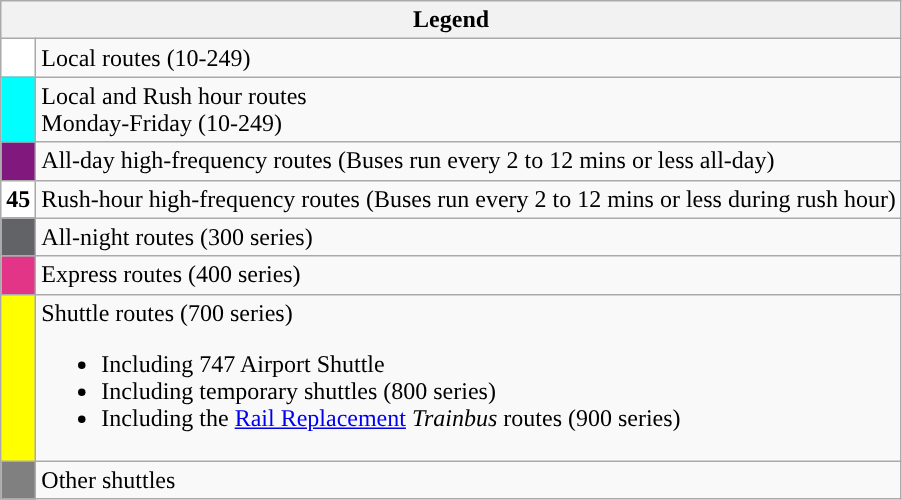<table class=wikitable |>
<tr>
<th colspan=2>Legend</th>
</tr>
<tr>
<th style="background:white;"></th>
<td> Local routes (10-249)</td>
</tr>
<tr>
<th style="background:aqua;”"></th>
<td> Local and Rush hour routes<br>Monday-Friday
(10-249)</td>
</tr>
<tr>
<th style=background:#80187e;”></th>
<td> All-day high-frequency routes (Buses run every 2 to 12 mins or less all-day)</td>
</tr>
<tr>
<th style="background:white;"><span>45</span></th>
<td> Rush-hour high-frequency routes (Buses run every 2 to 12 mins or less during rush hour)</td>
</tr>
<tr>
<th style="background:#626366;"></th>
<td> All-night routes (300 series)</td>
</tr>
<tr>
<th style="background:#e33587;"></th>
<td> Express routes (400 series)</td>
</tr>
<tr>
<th style="background:yellow;"></th>
<td> Shuttle routes (700 series)<br><ul><li> Including 747 Airport Shuttle</li><li>Including temporary shuttles (800 series)</li><li>Including the <a href='#'>Rail Replacement</a> <em>Trainbus</em> routes (900 series)</li></ul></td>
</tr>
<tr>
<th style="background:gray;"></th>
<td> Other shuttles</td>
</tr>
</table>
